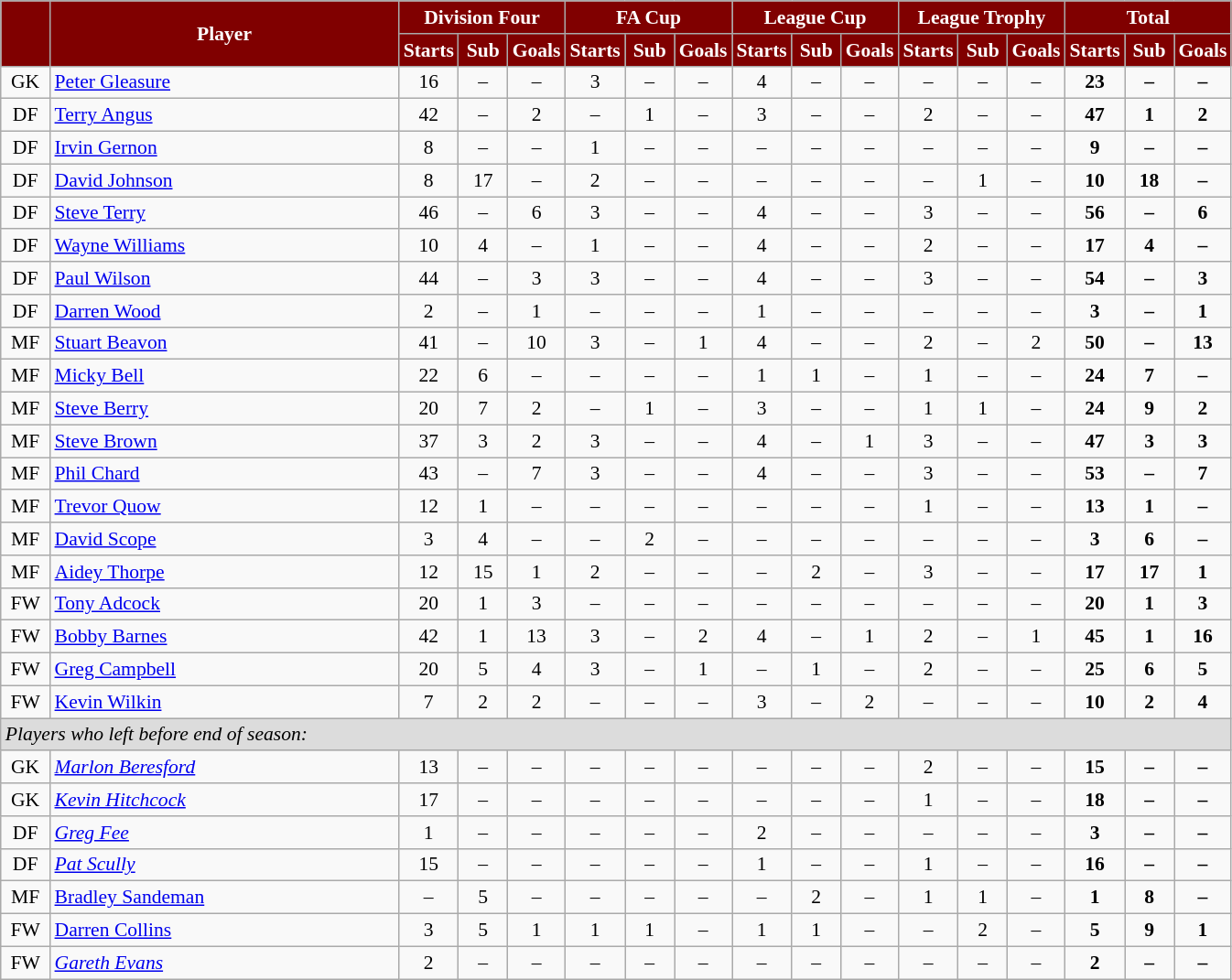<table class="wikitable"  style="text-align:center; font-size:90%; width:71%;">
<tr>
<th rowspan="2" style="background:maroon; color:white;  width: 4%"></th>
<th rowspan="2" style="background:maroon; color:white; ">Player</th>
<th colspan="3" style="background:maroon; color:white; ">Division Four</th>
<th colspan="3" style="background:maroon; color:white; ">FA Cup</th>
<th colspan="3" style="background:maroon; color:white; ">League Cup</th>
<th colspan="3" style="background:maroon; color:white; ">League Trophy</th>
<th colspan="3" style="background:maroon; color:white; ">Total</th>
</tr>
<tr>
<th style="background:maroon; color:white;  width: 4%;">Starts</th>
<th style="background:maroon; color:white;  width: 4%;">Sub</th>
<th style="background:maroon; color:white;  width: 4%;">Goals</th>
<th style="background:maroon; color:white;  width: 4%;">Starts</th>
<th style="background:maroon; color:white;  width: 4%;">Sub</th>
<th style="background:maroon; color:white;  width: 4%;">Goals</th>
<th style="background:maroon; color:white;  width: 4%;">Starts</th>
<th style="background:maroon; color:white;  width: 4%;">Sub</th>
<th style="background:maroon; color:white;  width: 4%;">Goals</th>
<th style="background:maroon; color:white;  width: 4%;">Starts</th>
<th style="background:maroon; color:white;  width: 4%;">Sub</th>
<th style="background:maroon; color:white;  width: 4%;">Goals</th>
<th style="background:maroon; color:white;  width: 4%;">Starts</th>
<th style="background:maroon; color:white;  width: 4%;">Sub</th>
<th style="background:maroon; color:white;  width: 4%;">Goals</th>
</tr>
<tr>
<td>GK</td>
<td style="text-align:left;"><a href='#'>Peter Gleasure</a></td>
<td>16</td>
<td>–</td>
<td>–</td>
<td>3</td>
<td>–</td>
<td>–</td>
<td>4</td>
<td>–</td>
<td>–</td>
<td>–</td>
<td>–</td>
<td>–</td>
<td><strong>23</strong></td>
<td><strong>–</strong></td>
<td><strong>–</strong></td>
</tr>
<tr>
<td>DF</td>
<td style="text-align:left;"><a href='#'>Terry Angus</a></td>
<td>42</td>
<td>–</td>
<td>2</td>
<td>–</td>
<td>1</td>
<td>–</td>
<td>3</td>
<td>–</td>
<td>–</td>
<td>2</td>
<td>–</td>
<td>–</td>
<td><strong>47</strong></td>
<td><strong>1</strong></td>
<td><strong>2</strong></td>
</tr>
<tr>
<td>DF</td>
<td style="text-align:left;"><a href='#'>Irvin Gernon</a></td>
<td>8</td>
<td>–</td>
<td>–</td>
<td>1</td>
<td>–</td>
<td>–</td>
<td>–</td>
<td>–</td>
<td>–</td>
<td>–</td>
<td>–</td>
<td>–</td>
<td><strong>9</strong></td>
<td><strong>–</strong></td>
<td><strong>–</strong></td>
</tr>
<tr>
<td>DF</td>
<td style="text-align:left;"><a href='#'>David Johnson</a></td>
<td>8</td>
<td>17</td>
<td>–</td>
<td>2</td>
<td>–</td>
<td>–</td>
<td>–</td>
<td>–</td>
<td>–</td>
<td>–</td>
<td>1</td>
<td>–</td>
<td><strong>10</strong></td>
<td><strong>18</strong></td>
<td><strong>–</strong></td>
</tr>
<tr>
<td>DF</td>
<td style="text-align:left;"><a href='#'>Steve Terry</a></td>
<td>46</td>
<td>–</td>
<td>6</td>
<td>3</td>
<td>–</td>
<td>–</td>
<td>4</td>
<td>–</td>
<td>–</td>
<td>3</td>
<td>–</td>
<td>–</td>
<td><strong>56</strong></td>
<td><strong>–</strong></td>
<td><strong>6</strong></td>
</tr>
<tr>
<td>DF</td>
<td style="text-align:left;"><a href='#'>Wayne Williams</a></td>
<td>10</td>
<td>4</td>
<td>–</td>
<td>1</td>
<td>–</td>
<td>–</td>
<td>4</td>
<td>–</td>
<td>–</td>
<td>2</td>
<td>–</td>
<td>–</td>
<td><strong>17</strong></td>
<td><strong>4</strong></td>
<td><strong>–</strong></td>
</tr>
<tr>
<td>DF</td>
<td style="text-align:left;"><a href='#'>Paul Wilson</a></td>
<td>44</td>
<td>–</td>
<td>3</td>
<td>3</td>
<td>–</td>
<td>–</td>
<td>4</td>
<td>–</td>
<td>–</td>
<td>3</td>
<td>–</td>
<td>–</td>
<td><strong>54</strong></td>
<td><strong>–</strong></td>
<td><strong>3</strong></td>
</tr>
<tr>
<td>DF</td>
<td style="text-align:left;"><a href='#'>Darren Wood</a></td>
<td>2</td>
<td>–</td>
<td>1</td>
<td>–</td>
<td>–</td>
<td>–</td>
<td>1</td>
<td>–</td>
<td>–</td>
<td>–</td>
<td>–</td>
<td>–</td>
<td><strong>3</strong></td>
<td><strong>–</strong></td>
<td><strong>1</strong></td>
</tr>
<tr>
<td>MF</td>
<td style="text-align:left;"><a href='#'>Stuart Beavon</a></td>
<td>41</td>
<td>–</td>
<td>10</td>
<td>3</td>
<td>–</td>
<td>1</td>
<td>4</td>
<td>–</td>
<td>–</td>
<td>2</td>
<td>–</td>
<td>2</td>
<td><strong>50</strong></td>
<td><strong>–</strong></td>
<td><strong>13</strong></td>
</tr>
<tr>
<td>MF</td>
<td style="text-align:left;"><a href='#'>Micky Bell</a></td>
<td>22</td>
<td>6</td>
<td>–</td>
<td>–</td>
<td>–</td>
<td>–</td>
<td>1</td>
<td>1</td>
<td>–</td>
<td>1</td>
<td>–</td>
<td>–</td>
<td><strong>24</strong></td>
<td><strong>7</strong></td>
<td><strong>–</strong></td>
</tr>
<tr>
<td>MF</td>
<td style="text-align:left;"><a href='#'>Steve Berry</a></td>
<td>20</td>
<td>7</td>
<td>2</td>
<td>–</td>
<td>1</td>
<td>–</td>
<td>3</td>
<td>–</td>
<td>–</td>
<td>1</td>
<td>1</td>
<td>–</td>
<td><strong>24</strong></td>
<td><strong>9</strong></td>
<td><strong>2</strong></td>
</tr>
<tr>
<td>MF</td>
<td style="text-align:left;"><a href='#'>Steve Brown</a></td>
<td>37</td>
<td>3</td>
<td>2</td>
<td>3</td>
<td>–</td>
<td>–</td>
<td>4</td>
<td>–</td>
<td>1</td>
<td>3</td>
<td>–</td>
<td>–</td>
<td><strong>47</strong></td>
<td><strong>3</strong></td>
<td><strong>3</strong></td>
</tr>
<tr>
<td>MF</td>
<td style="text-align:left;"><a href='#'>Phil Chard</a></td>
<td>43</td>
<td>–</td>
<td>7</td>
<td>3</td>
<td>–</td>
<td>–</td>
<td>4</td>
<td>–</td>
<td>–</td>
<td>3</td>
<td>–</td>
<td>–</td>
<td><strong>53</strong></td>
<td><strong>–</strong></td>
<td><strong>7</strong></td>
</tr>
<tr>
<td>MF</td>
<td style="text-align:left;"><a href='#'>Trevor Quow</a></td>
<td>12</td>
<td>1</td>
<td>–</td>
<td>–</td>
<td>–</td>
<td>–</td>
<td>–</td>
<td>–</td>
<td>–</td>
<td>1</td>
<td>–</td>
<td>–</td>
<td><strong>13</strong></td>
<td><strong>1</strong></td>
<td><strong>–</strong></td>
</tr>
<tr>
<td>MF</td>
<td style="text-align:left;"><a href='#'>David Scope</a></td>
<td>3</td>
<td>4</td>
<td>–</td>
<td>–</td>
<td>2</td>
<td>–</td>
<td>–</td>
<td>–</td>
<td>–</td>
<td>–</td>
<td>–</td>
<td>–</td>
<td><strong>3</strong></td>
<td><strong>6</strong></td>
<td><strong>–</strong></td>
</tr>
<tr>
<td>MF</td>
<td style="text-align:left;"><a href='#'>Aidey Thorpe</a></td>
<td>12</td>
<td>15</td>
<td>1</td>
<td>2</td>
<td>–</td>
<td>–</td>
<td>–</td>
<td>2</td>
<td>–</td>
<td>3</td>
<td>–</td>
<td>–</td>
<td><strong>17</strong></td>
<td><strong>17</strong></td>
<td><strong>1</strong></td>
</tr>
<tr>
<td>FW</td>
<td style="text-align:left;"><a href='#'>Tony Adcock</a></td>
<td>20</td>
<td>1</td>
<td>3</td>
<td>–</td>
<td>–</td>
<td>–</td>
<td>–</td>
<td>–</td>
<td>–</td>
<td>–</td>
<td>–</td>
<td>–</td>
<td><strong>20</strong></td>
<td><strong>1</strong></td>
<td><strong>3</strong></td>
</tr>
<tr>
<td>FW</td>
<td style="text-align:left;"><a href='#'>Bobby Barnes</a></td>
<td>42</td>
<td>1</td>
<td>13</td>
<td>3</td>
<td>–</td>
<td>2</td>
<td>4</td>
<td>–</td>
<td>1</td>
<td>2</td>
<td>–</td>
<td>1</td>
<td><strong>45</strong></td>
<td><strong>1</strong></td>
<td><strong>16</strong></td>
</tr>
<tr>
<td>FW</td>
<td style="text-align:left;"><a href='#'>Greg Campbell</a></td>
<td>20</td>
<td>5</td>
<td>4</td>
<td>3</td>
<td>–</td>
<td>1</td>
<td>–</td>
<td>1</td>
<td>–</td>
<td>2</td>
<td>–</td>
<td>–</td>
<td><strong>25</strong></td>
<td><strong>6</strong></td>
<td><strong>5</strong></td>
</tr>
<tr>
<td>FW</td>
<td style="text-align:left;"><a href='#'>Kevin Wilkin</a></td>
<td>7</td>
<td>2</td>
<td>2</td>
<td>–</td>
<td>–</td>
<td>–</td>
<td>3</td>
<td>–</td>
<td>2</td>
<td>–</td>
<td>–</td>
<td>–</td>
<td><strong>10</strong></td>
<td><strong>2</strong></td>
<td><strong>4</strong></td>
</tr>
<tr>
<td colspan="20" style="background:#dcdcdc; text-align:left;"><em>Players who left before end of season:</em></td>
</tr>
<tr>
<td>GK</td>
<td style="text-align:left;"><em><a href='#'>Marlon Beresford</a></em></td>
<td>13</td>
<td>–</td>
<td>–</td>
<td>–</td>
<td>–</td>
<td>–</td>
<td>–</td>
<td>–</td>
<td>–</td>
<td>2</td>
<td>–</td>
<td>–</td>
<td><strong>15</strong></td>
<td><strong>–</strong></td>
<td><strong>–</strong></td>
</tr>
<tr>
<td>GK</td>
<td style="text-align:left;"><em><a href='#'>Kevin Hitchcock</a></em></td>
<td>17</td>
<td>–</td>
<td>–</td>
<td>–</td>
<td>–</td>
<td>–</td>
<td>–</td>
<td>–</td>
<td>–</td>
<td>1</td>
<td>–</td>
<td>–</td>
<td><strong>18</strong></td>
<td><strong>–</strong></td>
<td><strong>–</strong></td>
</tr>
<tr>
<td>DF</td>
<td style="text-align:left;"><em><a href='#'>Greg Fee</a></em></td>
<td>1</td>
<td>–</td>
<td>–</td>
<td>–</td>
<td>–</td>
<td>–</td>
<td>2</td>
<td>–</td>
<td>–</td>
<td>–</td>
<td>–</td>
<td>–</td>
<td><strong>3</strong></td>
<td><strong>–</strong></td>
<td><strong>–</strong></td>
</tr>
<tr>
<td>DF</td>
<td style="text-align:left;"><em><a href='#'>Pat Scully</a></em></td>
<td>15</td>
<td>–</td>
<td>–</td>
<td>–</td>
<td>–</td>
<td>–</td>
<td>1</td>
<td>–</td>
<td>–</td>
<td>1</td>
<td>–</td>
<td>–</td>
<td><strong>16</strong></td>
<td><strong>–</strong></td>
<td><strong>–</strong></td>
</tr>
<tr>
<td>MF</td>
<td style="text-align:left;"><a href='#'>Bradley Sandeman</a></td>
<td>–</td>
<td>5</td>
<td>–</td>
<td>–</td>
<td>–</td>
<td>–</td>
<td>–</td>
<td>2</td>
<td>–</td>
<td>1</td>
<td>1</td>
<td>–</td>
<td><strong>1</strong></td>
<td><strong>8</strong></td>
<td><strong>–</strong></td>
</tr>
<tr>
<td>FW</td>
<td style="text-align:left;"><a href='#'>Darren Collins</a></td>
<td>3</td>
<td>5</td>
<td>1</td>
<td>1</td>
<td>1</td>
<td>–</td>
<td>1</td>
<td>1</td>
<td>–</td>
<td>–</td>
<td>2</td>
<td>–</td>
<td><strong>5</strong></td>
<td><strong>9</strong></td>
<td><strong>1</strong></td>
</tr>
<tr>
<td>FW</td>
<td style="text-align:left;"><em><a href='#'>Gareth Evans</a></em></td>
<td>2</td>
<td>–</td>
<td>–</td>
<td>–</td>
<td>–</td>
<td>–</td>
<td>–</td>
<td>–</td>
<td>–</td>
<td>–</td>
<td>–</td>
<td>–</td>
<td><strong>2</strong></td>
<td><strong>–</strong></td>
<td><strong>–</strong></td>
</tr>
</table>
